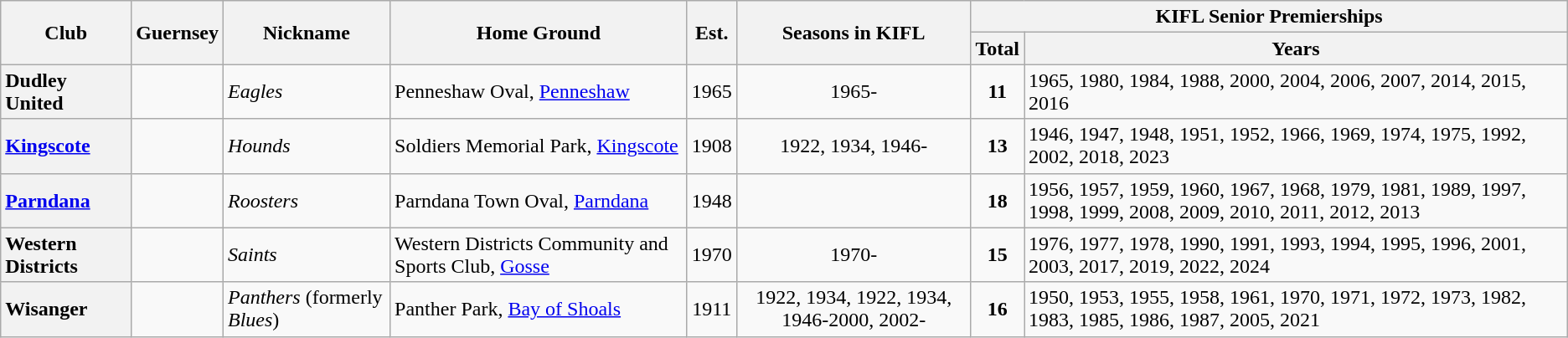<table class="wikitable sortable">
<tr>
<th rowspan="2">Club</th>
<th rowspan="2">Guernsey</th>
<th rowspan="2">Nickname</th>
<th rowspan="2">Home Ground</th>
<th rowspan="2">Est.</th>
<th rowspan="2">Seasons in KIFL</th>
<th colspan="2">KIFL Senior Premierships</th>
</tr>
<tr>
<th style="text-align:left">Total</th>
<th>Years</th>
</tr>
<tr>
<th style="text-align:left">Dudley United</th>
<td></td>
<td><em>Eagles</em></td>
<td>Penneshaw Oval, <a href='#'>Penneshaw</a></td>
<td align="center">1965</td>
<td align="center">1965-</td>
<td align="center"><strong>11</strong></td>
<td>1965, 1980, 1984, 1988, 2000, 2004, 2006, 2007, 2014, 2015, 2016</td>
</tr>
<tr>
<th style="text-align:left"><a href='#'>Kingscote</a></th>
<td></td>
<td><em>Hounds</em></td>
<td>Soldiers Memorial Park, <a href='#'>Kingscote</a></td>
<td align="center">1908</td>
<td align="center">1922, 1934, 1946-</td>
<td align="center"><strong>13</strong></td>
<td>1946, 1947, 1948, 1951, 1952, 1966, 1969, 1974, 1975, 1992, 2002, 2018, 2023</td>
</tr>
<tr>
<th style="text-align:left"><a href='#'>Parndana</a></th>
<td></td>
<td><em>Roosters</em></td>
<td>Parndana Town Oval, <a href='#'>Parndana</a></td>
<td align="center">1948</td>
<td align="center"></td>
<td align="center"><strong>18</strong></td>
<td>1956, 1957, 1959, 1960, 1967, 1968, 1979, 1981, 1989, 1997, 1998, 1999, 2008, 2009, 2010, 2011, 2012, 2013</td>
</tr>
<tr>
<th style="text-align:left">Western Districts</th>
<td></td>
<td><em>Saints</em></td>
<td>Western Districts Community and Sports Club, <a href='#'>Gosse</a></td>
<td align="center">1970</td>
<td align="center">1970-</td>
<td align="center"><strong>15</strong></td>
<td>1976, 1977, 1978, 1990, 1991, 1993, 1994, 1995, 1996, 2001, 2003, 2017, 2019, 2022, 2024</td>
</tr>
<tr>
<th style="text-align:left">Wisanger</th>
<td></td>
<td><em>Panthers</em> (formerly <em>Blues</em>)</td>
<td>Panther Park, <a href='#'>Bay of Shoals</a></td>
<td align="center">1911</td>
<td align="center">1922, 1934, 1922, 1934, 1946-2000, 2002-</td>
<td align="center"><strong>16</strong></td>
<td>1950, 1953, 1955, 1958, 1961, 1970, 1971, 1972, 1973, 1982, 1983, 1985, 1986, 1987, 2005, 2021</td>
</tr>
</table>
